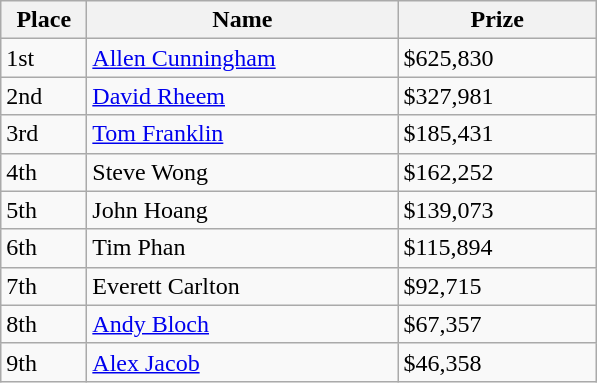<table class="wikitable">
<tr>
<th width="50">Place</th>
<th width="200">Name</th>
<th width="125">Prize</th>
</tr>
<tr>
<td>1st</td>
<td><a href='#'>Allen Cunningham</a></td>
<td>$625,830</td>
</tr>
<tr>
<td>2nd</td>
<td><a href='#'>David Rheem</a></td>
<td>$327,981</td>
</tr>
<tr>
<td>3rd</td>
<td><a href='#'>Tom Franklin</a></td>
<td>$185,431</td>
</tr>
<tr>
<td>4th</td>
<td>Steve Wong</td>
<td>$162,252</td>
</tr>
<tr>
<td>5th</td>
<td>John Hoang</td>
<td>$139,073</td>
</tr>
<tr>
<td>6th</td>
<td>Tim Phan</td>
<td>$115,894</td>
</tr>
<tr>
<td>7th</td>
<td>Everett Carlton</td>
<td>$92,715</td>
</tr>
<tr>
<td>8th</td>
<td><a href='#'>Andy Bloch</a></td>
<td>$67,357</td>
</tr>
<tr>
<td>9th</td>
<td><a href='#'>Alex Jacob</a></td>
<td>$46,358</td>
</tr>
</table>
